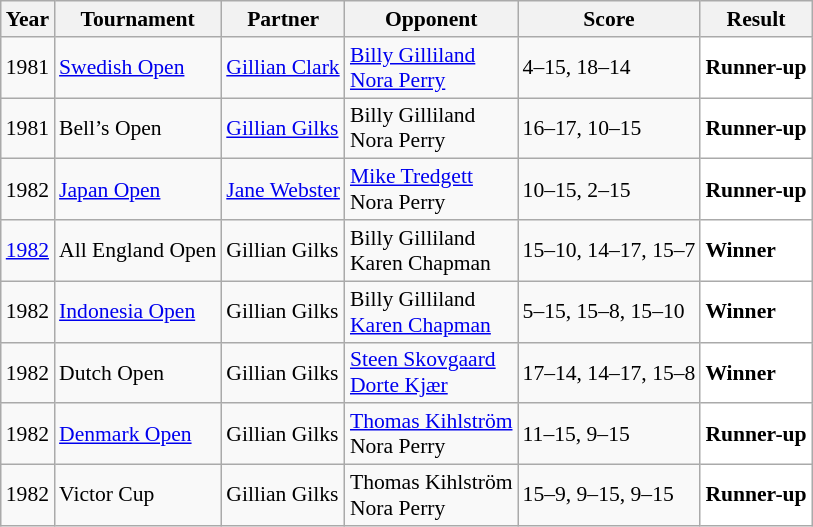<table class="sortable wikitable" style="font-size: 90%;">
<tr>
<th>Year</th>
<th>Tournament</th>
<th>Partner</th>
<th>Opponent</th>
<th>Score</th>
<th>Result</th>
</tr>
<tr>
<td align="center">1981</td>
<td align="left"><a href='#'>Swedish Open</a></td>
<td align="left"> <a href='#'>Gillian Clark</a></td>
<td align="left"> <a href='#'>Billy Gilliland</a><br> <a href='#'>Nora Perry</a></td>
<td align="left">4–15, 18–14</td>
<td style="text-align:left; background: white"> <strong>Runner-up</strong></td>
</tr>
<tr>
<td align="center">1981</td>
<td align="left">Bell’s Open</td>
<td align="left"> <a href='#'>Gillian Gilks</a></td>
<td align="left"> Billy Gilliland<br> Nora Perry</td>
<td align="left">16–17, 10–15</td>
<td style="text-align:left; background:white"> <strong>Runner-up</strong></td>
</tr>
<tr>
<td align="center">1982</td>
<td align="left"><a href='#'>Japan Open</a></td>
<td align="left"> <a href='#'>Jane Webster</a></td>
<td align="left"> <a href='#'>Mike Tredgett</a><br> Nora Perry</td>
<td align="left">10–15, 2–15</td>
<td style="text-align:left; background:white"> <strong>Runner-up</strong></td>
</tr>
<tr>
<td align="center"><a href='#'>1982</a></td>
<td align="left">All England Open</td>
<td align="left"> Gillian Gilks</td>
<td align="left"> Billy Gilliland<br> Karen Chapman</td>
<td align="left">15–10, 14–17, 15–7</td>
<td style="text-align:left; background:white"> <strong>Winner</strong></td>
</tr>
<tr>
<td align="center">1982</td>
<td align="left"><a href='#'>Indonesia Open</a></td>
<td align="left"> Gillian Gilks</td>
<td align="left"> Billy Gilliland<br> <a href='#'>Karen Chapman</a></td>
<td align="left">5–15, 15–8, 15–10</td>
<td style="text-align:left; background:white"> <strong>Winner</strong></td>
</tr>
<tr>
<td align="center">1982</td>
<td align="left">Dutch Open</td>
<td align="left"> Gillian Gilks</td>
<td align="left"> <a href='#'>Steen Skovgaard</a><br> <a href='#'>Dorte Kjær</a></td>
<td align="left">17–14, 14–17, 15–8</td>
<td style="text-align:left; background:white"> <strong>Winner</strong></td>
</tr>
<tr>
<td align="center">1982</td>
<td align="left"><a href='#'>Denmark Open</a></td>
<td align="left"> Gillian Gilks</td>
<td align="left"> <a href='#'>Thomas Kihlström</a><br> Nora Perry</td>
<td align="left">11–15, 9–15</td>
<td style="text-align:left; background:white"> <strong>Runner-up</strong></td>
</tr>
<tr>
<td align="center">1982</td>
<td align="left">Victor Cup</td>
<td align="left"> Gillian Gilks</td>
<td align="left"> Thomas Kihlström<br> Nora Perry</td>
<td align="left">15–9, 9–15, 9–15</td>
<td style="text-align:left; background:white"> <strong>Runner-up</strong></td>
</tr>
</table>
